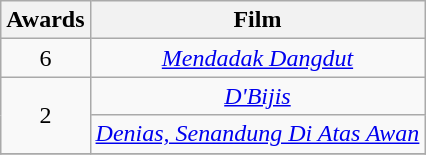<table class="wikitable">
<tr>
<th>Awards</th>
<th>Film</th>
</tr>
<tr>
<td style="text-align:center">6</td>
<td style="text-align:center"><em><a href='#'>Mendadak Dangdut</a></em></td>
</tr>
<tr>
<td style="text-align:center" rowspan= "2">2</td>
<td style="text-align:center"><em><a href='#'>D'Bijis</a></em></td>
</tr>
<tr>
<td style="text-align:center"><em><a href='#'>Denias, Senandung Di Atas Awan</a></em></td>
</tr>
<tr>
</tr>
</table>
